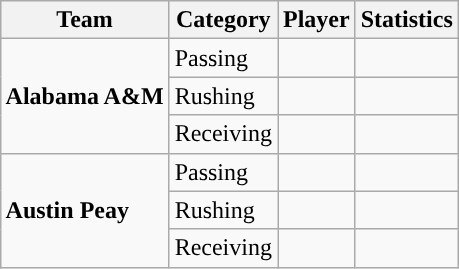<table class="wikitable" style="float: right;">
<tr>
<th>Team</th>
<th>Category</th>
<th>Player</th>
<th>Statistics</th>
</tr>
<tr>
<td rowspan=3><strong>Alabama A&M</strong></td>
<td>Passing</td>
<td></td>
<td></td>
</tr>
<tr>
<td>Rushing</td>
<td></td>
<td></td>
</tr>
<tr>
<td>Receiving</td>
<td></td>
<td></td>
</tr>
<tr>
<td rowspan=3><strong>Austin Peay</strong></td>
<td>Passing</td>
<td></td>
<td></td>
</tr>
<tr>
<td>Rushing</td>
<td></td>
<td></td>
</tr>
<tr>
<td>Receiving</td>
<td></td>
<td></td>
</tr>
</table>
